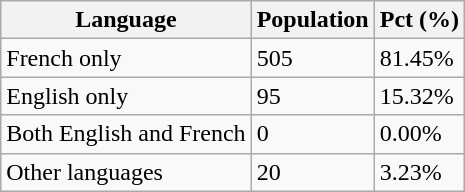<table class="wikitable">
<tr>
<th>Language</th>
<th>Population</th>
<th>Pct (%)</th>
</tr>
<tr>
<td>French only</td>
<td>505</td>
<td>81.45%</td>
</tr>
<tr>
<td>English only</td>
<td>95</td>
<td>15.32%</td>
</tr>
<tr>
<td>Both English and French</td>
<td>0</td>
<td>0.00%</td>
</tr>
<tr>
<td>Other languages</td>
<td>20</td>
<td>3.23%</td>
</tr>
</table>
